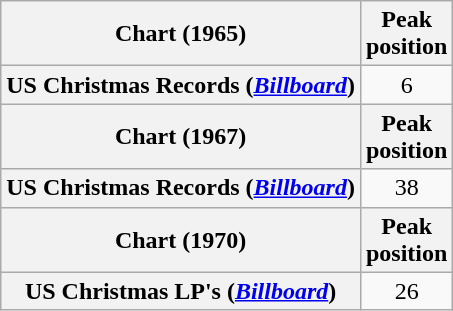<table class="wikitable sortable plainrowheaders">
<tr>
<th scope="col">Chart (1965)</th>
<th scope="col">Peak<br>position</th>
</tr>
<tr>
<th scope="row">US Christmas Records (<em><a href='#'>Billboard</a></em>)</th>
<td align="center">6</td>
</tr>
<tr>
<th scope="col">Chart (1967)</th>
<th scope="col">Peak<br>position</th>
</tr>
<tr>
<th scope="row">US Christmas Records (<em><a href='#'>Billboard</a></em>)</th>
<td align="center">38</td>
</tr>
<tr>
<th scope="col">Chart (1970)</th>
<th scope="col">Peak<br>position</th>
</tr>
<tr>
<th scope="row">US Christmas LP's (<em><a href='#'>Billboard</a></em>)</th>
<td align="center">26</td>
</tr>
</table>
